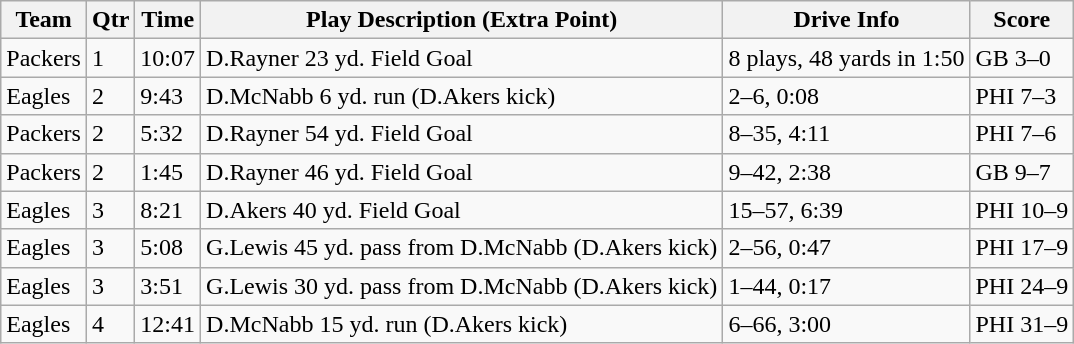<table class="wikitable">
<tr>
<th>Team</th>
<th>Qtr</th>
<th>Time</th>
<th>Play Description (Extra Point)</th>
<th>Drive Info</th>
<th>Score</th>
</tr>
<tr>
<td>Packers</td>
<td>1</td>
<td>10:07</td>
<td>D.Rayner 23 yd. Field Goal</td>
<td>8 plays, 48 yards in 1:50</td>
<td>GB 3–0</td>
</tr>
<tr>
<td>Eagles</td>
<td>2</td>
<td>9:43</td>
<td>D.McNabb 6 yd. run (D.Akers kick)</td>
<td>2–6, 0:08</td>
<td>PHI 7–3</td>
</tr>
<tr>
<td>Packers</td>
<td>2</td>
<td>5:32</td>
<td>D.Rayner 54 yd. Field Goal</td>
<td>8–35, 4:11</td>
<td>PHI 7–6</td>
</tr>
<tr>
<td>Packers</td>
<td>2</td>
<td>1:45</td>
<td>D.Rayner 46 yd. Field Goal</td>
<td>9–42, 2:38</td>
<td>GB 9–7</td>
</tr>
<tr>
<td>Eagles</td>
<td>3</td>
<td>8:21</td>
<td>D.Akers 40 yd. Field Goal</td>
<td>15–57, 6:39</td>
<td>PHI 10–9</td>
</tr>
<tr>
<td>Eagles</td>
<td>3</td>
<td>5:08</td>
<td>G.Lewis 45 yd. pass from D.McNabb (D.Akers kick)</td>
<td>2–56, 0:47</td>
<td>PHI 17–9</td>
</tr>
<tr>
<td>Eagles</td>
<td>3</td>
<td>3:51</td>
<td>G.Lewis 30 yd. pass from D.McNabb (D.Akers kick)</td>
<td>1–44, 0:17</td>
<td>PHI 24–9</td>
</tr>
<tr>
<td>Eagles</td>
<td>4</td>
<td>12:41</td>
<td>D.McNabb 15 yd. run (D.Akers kick)</td>
<td>6–66, 3:00</td>
<td>PHI 31–9</td>
</tr>
</table>
